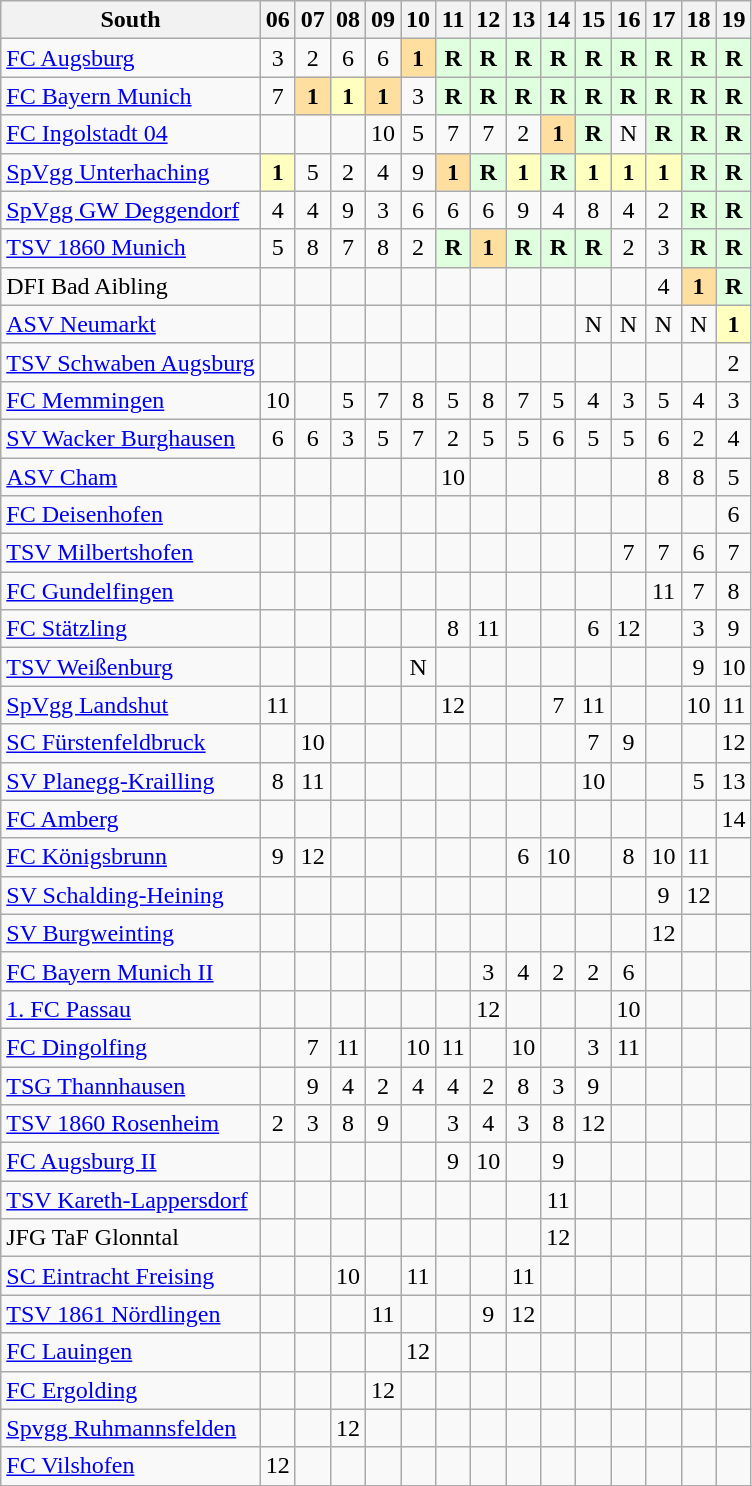<table class="wikitable sortable">
<tr>
<th>South</th>
<th class="unsortable">06</th>
<th class="unsortable">07</th>
<th class="unsortable">08</th>
<th class="unsortable">09</th>
<th class="unsortable">10</th>
<th class="unsortable">11</th>
<th class="unsortable">12</th>
<th class="unsortable">13</th>
<th class="unsortable">14</th>
<th class="unsortable">15</th>
<th class="unsortable">16</th>
<th class="unsortable">17</th>
<th class="unsortable">18</th>
<th class="unsortable">19</th>
</tr>
<tr align="center">
<td align="left"><a href='#'>FC Augsburg</a></td>
<td>3</td>
<td>2</td>
<td>6</td>
<td>6</td>
<td style="background:#ffdf9f"><strong>1</strong></td>
<td style="background:#dfffdf"><strong>R</strong></td>
<td style="background:#dfffdf"><strong>R</strong></td>
<td style="background:#dfffdf"><strong>R</strong></td>
<td style="background:#dfffdf"><strong>R</strong></td>
<td style="background:#dfffdf"><strong>R</strong></td>
<td style="background:#dfffdf"><strong>R</strong></td>
<td style="background:#dfffdf"><strong>R</strong></td>
<td style="background:#dfffdf"><strong>R</strong></td>
<td style="background:#dfffdf"><strong>R</strong></td>
</tr>
<tr align="center">
<td align="left"><a href='#'>FC Bayern Munich</a></td>
<td>7</td>
<td style="background:#ffdf9f"><strong>1</strong></td>
<td style="background:#ffffbf"><strong>1</strong></td>
<td style="background:#ffdf9f"><strong>1</strong></td>
<td>3</td>
<td style="background:#dfffdf"><strong>R</strong></td>
<td style="background:#dfffdf"><strong>R</strong></td>
<td style="background:#dfffdf"><strong>R</strong></td>
<td style="background:#dfffdf"><strong>R</strong></td>
<td style="background:#dfffdf"><strong>R</strong></td>
<td style="background:#dfffdf"><strong>R</strong></td>
<td style="background:#dfffdf"><strong>R</strong></td>
<td style="background:#dfffdf"><strong>R</strong></td>
<td style="background:#dfffdf"><strong>R</strong></td>
</tr>
<tr align="center">
<td align="left"><a href='#'>FC Ingolstadt 04</a></td>
<td></td>
<td></td>
<td></td>
<td>10</td>
<td>5</td>
<td>7</td>
<td>7</td>
<td>2</td>
<td style="background:#ffdf9f"><strong>1</strong></td>
<td style="background:#dfffdf"><strong>R</strong></td>
<td>N</td>
<td style="background:#dfffdf"><strong>R</strong></td>
<td style="background:#dfffdf"><strong>R</strong></td>
<td style="background:#dfffdf"><strong>R</strong></td>
</tr>
<tr align="center">
<td align="left"><a href='#'>SpVgg Unterhaching</a></td>
<td style="background:#ffffbf"><strong>1</strong></td>
<td>5</td>
<td>2</td>
<td>4</td>
<td>9</td>
<td style="background:#ffdf9f"><strong>1</strong></td>
<td style="background:#dfffdf"><strong>R</strong></td>
<td style="background:#ffffbf"><strong>1</strong></td>
<td style="background:#dfffdf"><strong>R</strong></td>
<td style="background:#ffffbf"><strong>1</strong></td>
<td style="background:#ffffbf"><strong>1</strong></td>
<td style="background:#ffffbf"><strong>1</strong></td>
<td style="background:#dfffdf"><strong>R</strong></td>
<td style="background:#dfffdf"><strong>R</strong></td>
</tr>
<tr align="center">
<td align="left"><a href='#'>SpVgg GW Deggendorf</a></td>
<td>4</td>
<td>4</td>
<td>9</td>
<td>3</td>
<td>6</td>
<td>6</td>
<td>6</td>
<td>9</td>
<td>4</td>
<td>8</td>
<td>4</td>
<td>2</td>
<td style="background:#dfffdf"><strong>R</strong></td>
<td style="background:#dfffdf"><strong>R</strong></td>
</tr>
<tr align="center">
<td align="left"><a href='#'>TSV 1860 Munich</a></td>
<td>5</td>
<td>8</td>
<td>7</td>
<td>8</td>
<td>2</td>
<td style="background:#dfffdf"><strong>R</strong></td>
<td style="background:#ffdf9f"><strong>1</strong></td>
<td style="background:#dfffdf"><strong>R</strong></td>
<td style="background:#dfffdf"><strong>R</strong></td>
<td style="background:#dfffdf"><strong>R</strong></td>
<td>2</td>
<td>3</td>
<td style="background:#dfffdf"><strong>R</strong></td>
<td style="background:#dfffdf"><strong>R</strong></td>
</tr>
<tr align="center">
<td align="left">DFI Bad Aibling</td>
<td></td>
<td></td>
<td></td>
<td></td>
<td></td>
<td></td>
<td></td>
<td></td>
<td></td>
<td></td>
<td></td>
<td>4</td>
<td style="background:#ffdf9f"><strong>1</strong></td>
<td style="background:#dfffdf"><strong>R</strong></td>
</tr>
<tr align="center">
<td align="left"><a href='#'>ASV Neumarkt</a></td>
<td></td>
<td></td>
<td></td>
<td></td>
<td></td>
<td></td>
<td></td>
<td></td>
<td></td>
<td>N</td>
<td>N</td>
<td>N</td>
<td>N</td>
<td style="background:#ffffbf"><strong>1</strong></td>
</tr>
<tr align="center">
<td align="left"><a href='#'>TSV Schwaben Augsburg</a></td>
<td></td>
<td></td>
<td></td>
<td></td>
<td></td>
<td></td>
<td></td>
<td></td>
<td></td>
<td></td>
<td></td>
<td></td>
<td></td>
<td>2</td>
</tr>
<tr align="center">
<td align="left"><a href='#'>FC Memmingen</a></td>
<td>10</td>
<td></td>
<td>5</td>
<td>7</td>
<td>8</td>
<td>5</td>
<td>8</td>
<td>7</td>
<td>5</td>
<td>4</td>
<td>3</td>
<td>5</td>
<td>4</td>
<td>3</td>
</tr>
<tr align="center">
<td align="left"><a href='#'>SV Wacker Burghausen</a></td>
<td>6</td>
<td>6</td>
<td>3</td>
<td>5</td>
<td>7</td>
<td>2</td>
<td>5</td>
<td>5</td>
<td>6</td>
<td>5</td>
<td>5</td>
<td>6</td>
<td>2</td>
<td>4</td>
</tr>
<tr align="center">
<td align="left"><a href='#'>ASV Cham</a></td>
<td></td>
<td></td>
<td></td>
<td></td>
<td></td>
<td>10</td>
<td></td>
<td></td>
<td></td>
<td></td>
<td></td>
<td>8</td>
<td>8</td>
<td>5</td>
</tr>
<tr align="center">
<td align="left"><a href='#'>FC Deisenhofen</a></td>
<td></td>
<td></td>
<td></td>
<td></td>
<td></td>
<td></td>
<td></td>
<td></td>
<td></td>
<td></td>
<td></td>
<td></td>
<td></td>
<td>6</td>
</tr>
<tr align="center">
<td align="left"><a href='#'>TSV Milbertshofen</a></td>
<td></td>
<td></td>
<td></td>
<td></td>
<td></td>
<td></td>
<td></td>
<td></td>
<td></td>
<td></td>
<td>7</td>
<td>7</td>
<td>6</td>
<td>7</td>
</tr>
<tr align="center">
<td align="left"><a href='#'>FC Gundelfingen</a></td>
<td></td>
<td></td>
<td></td>
<td></td>
<td></td>
<td></td>
<td></td>
<td></td>
<td></td>
<td></td>
<td></td>
<td>11</td>
<td>7</td>
<td>8</td>
</tr>
<tr align="center">
<td align="left"><a href='#'>FC Stätzling</a></td>
<td></td>
<td></td>
<td></td>
<td></td>
<td></td>
<td>8</td>
<td>11</td>
<td></td>
<td></td>
<td>6</td>
<td>12</td>
<td></td>
<td>3</td>
<td>9</td>
</tr>
<tr align="center">
<td align="left"><a href='#'>TSV Weißenburg</a></td>
<td></td>
<td></td>
<td></td>
<td></td>
<td>N</td>
<td></td>
<td></td>
<td></td>
<td></td>
<td></td>
<td></td>
<td></td>
<td>9</td>
<td>10</td>
</tr>
<tr align="center">
<td align="left"><a href='#'>SpVgg Landshut</a></td>
<td>11</td>
<td></td>
<td></td>
<td></td>
<td></td>
<td>12</td>
<td></td>
<td></td>
<td>7</td>
<td>11</td>
<td></td>
<td></td>
<td>10</td>
<td>11</td>
</tr>
<tr align="center">
<td align="left"><a href='#'>SC Fürstenfeldbruck</a></td>
<td></td>
<td>10</td>
<td></td>
<td></td>
<td></td>
<td></td>
<td></td>
<td></td>
<td></td>
<td>7</td>
<td>9</td>
<td></td>
<td></td>
<td>12</td>
</tr>
<tr align="center">
<td align="left"><a href='#'>SV Planegg-Krailling</a></td>
<td>8</td>
<td>11</td>
<td></td>
<td></td>
<td></td>
<td></td>
<td></td>
<td></td>
<td></td>
<td>10</td>
<td></td>
<td></td>
<td>5</td>
<td>13</td>
</tr>
<tr align="center">
<td align="left"><a href='#'>FC Amberg</a></td>
<td></td>
<td></td>
<td></td>
<td></td>
<td></td>
<td></td>
<td></td>
<td></td>
<td></td>
<td></td>
<td></td>
<td></td>
<td></td>
<td>14</td>
</tr>
<tr align="center">
<td align="left"><a href='#'>FC Königsbrunn</a></td>
<td>9</td>
<td>12</td>
<td></td>
<td></td>
<td></td>
<td></td>
<td></td>
<td>6</td>
<td>10</td>
<td></td>
<td>8</td>
<td>10</td>
<td>11</td>
<td></td>
</tr>
<tr align="center">
<td align="left"><a href='#'>SV Schalding-Heining</a></td>
<td></td>
<td></td>
<td></td>
<td></td>
<td></td>
<td></td>
<td></td>
<td></td>
<td></td>
<td></td>
<td></td>
<td>9</td>
<td>12</td>
<td></td>
</tr>
<tr align="center">
<td align="left"><a href='#'>SV Burgweinting</a></td>
<td></td>
<td></td>
<td></td>
<td></td>
<td></td>
<td></td>
<td></td>
<td></td>
<td></td>
<td></td>
<td></td>
<td>12</td>
<td></td>
<td></td>
</tr>
<tr align="center">
<td align="left"><a href='#'> FC Bayern Munich II</a></td>
<td></td>
<td></td>
<td></td>
<td></td>
<td></td>
<td></td>
<td>3</td>
<td>4</td>
<td>2</td>
<td>2</td>
<td>6</td>
<td></td>
<td></td>
<td></td>
</tr>
<tr align="center">
<td align="left"><a href='#'>1. FC Passau</a></td>
<td></td>
<td></td>
<td></td>
<td></td>
<td></td>
<td></td>
<td>12</td>
<td></td>
<td></td>
<td></td>
<td>10</td>
<td></td>
<td></td>
<td></td>
</tr>
<tr align="center">
<td align="left"><a href='#'>FC Dingolfing</a></td>
<td></td>
<td>7</td>
<td>11</td>
<td></td>
<td>10</td>
<td>11</td>
<td></td>
<td>10</td>
<td></td>
<td>3</td>
<td>11</td>
<td></td>
<td></td>
<td></td>
</tr>
<tr align="center">
<td align="left"><a href='#'>TSG Thannhausen</a></td>
<td></td>
<td>9</td>
<td>4</td>
<td>2</td>
<td>4</td>
<td>4</td>
<td>2</td>
<td>8</td>
<td>3</td>
<td>9</td>
<td></td>
<td></td>
<td></td>
<td></td>
</tr>
<tr align="center">
<td align="left"><a href='#'>TSV 1860 Rosenheim</a></td>
<td>2</td>
<td>3</td>
<td>8</td>
<td>9</td>
<td></td>
<td>3</td>
<td>4</td>
<td>3</td>
<td>8</td>
<td>12</td>
<td></td>
<td></td>
<td></td>
<td></td>
</tr>
<tr align="center">
<td align="left"><a href='#'> FC Augsburg II</a></td>
<td></td>
<td></td>
<td></td>
<td></td>
<td></td>
<td>9</td>
<td>10</td>
<td></td>
<td>9</td>
<td></td>
<td></td>
<td></td>
<td></td>
<td></td>
</tr>
<tr align="center">
<td align="left"><a href='#'>TSV Kareth-Lappersdorf</a></td>
<td></td>
<td></td>
<td></td>
<td></td>
<td></td>
<td></td>
<td></td>
<td></td>
<td>11</td>
<td></td>
<td></td>
<td></td>
<td></td>
<td></td>
</tr>
<tr align="center">
<td align="left">JFG TaF Glonntal</td>
<td></td>
<td></td>
<td></td>
<td></td>
<td></td>
<td></td>
<td></td>
<td></td>
<td>12</td>
<td></td>
<td></td>
<td></td>
<td></td>
<td></td>
</tr>
<tr align="center">
<td align="left"><a href='#'>SC Eintracht Freising</a></td>
<td></td>
<td></td>
<td>10</td>
<td></td>
<td>11</td>
<td></td>
<td></td>
<td>11</td>
<td></td>
<td></td>
<td></td>
<td></td>
<td></td>
<td></td>
</tr>
<tr align="center">
<td align="left"><a href='#'>TSV 1861 Nördlingen</a></td>
<td></td>
<td></td>
<td></td>
<td>11</td>
<td></td>
<td></td>
<td>9</td>
<td>12</td>
<td></td>
<td></td>
<td></td>
<td></td>
<td></td>
<td></td>
</tr>
<tr align="center">
<td align="left"><a href='#'>FC Lauingen</a></td>
<td></td>
<td></td>
<td></td>
<td></td>
<td>12</td>
<td></td>
<td></td>
<td></td>
<td></td>
<td></td>
<td></td>
<td></td>
<td></td>
<td></td>
</tr>
<tr align="center">
<td align="left"><a href='#'>FC Ergolding</a></td>
<td></td>
<td></td>
<td></td>
<td>12</td>
<td></td>
<td></td>
<td></td>
<td></td>
<td></td>
<td></td>
<td></td>
<td></td>
<td></td>
<td></td>
</tr>
<tr align="center">
<td align="left"><a href='#'>Spvgg Ruhmannsfelden</a></td>
<td></td>
<td></td>
<td>12</td>
<td></td>
<td></td>
<td></td>
<td></td>
<td></td>
<td></td>
<td></td>
<td></td>
<td></td>
<td></td>
<td></td>
</tr>
<tr align="center">
<td align="left"><a href='#'>FC Vilshofen</a></td>
<td>12</td>
<td></td>
<td></td>
<td></td>
<td></td>
<td></td>
<td></td>
<td></td>
<td></td>
<td></td>
<td></td>
<td></td>
<td></td>
<td></td>
</tr>
</table>
